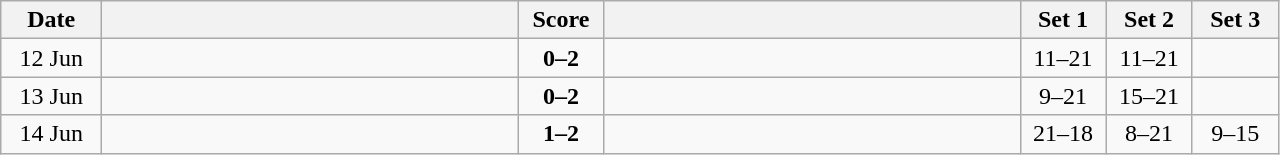<table class="wikitable" style="text-align: center;">
<tr>
<th width="60">Date</th>
<th align="right" width="270"></th>
<th width="50">Score</th>
<th align="left" width="270"></th>
<th width="50">Set 1</th>
<th width="50">Set 2</th>
<th width="50">Set 3</th>
</tr>
<tr>
<td>12 Jun</td>
<td align=left></td>
<td align=center><strong>0–2</strong></td>
<td align=left><strong></strong></td>
<td>11–21</td>
<td>11–21</td>
<td></td>
</tr>
<tr>
<td>13 Jun</td>
<td align=left></td>
<td align=center><strong>0–2</strong></td>
<td align=left><strong></strong></td>
<td>9–21</td>
<td>15–21</td>
<td></td>
</tr>
<tr>
<td>14 Jun</td>
<td align=left></td>
<td align=center><strong>1–2</strong></td>
<td align=left><strong></strong></td>
<td>21–18</td>
<td>8–21</td>
<td>9–15</td>
</tr>
</table>
